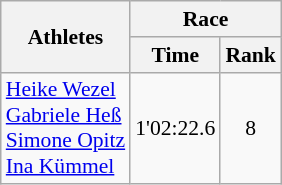<table class="wikitable" border="1" style="font-size:90%">
<tr>
<th rowspan=2>Athletes</th>
<th colspan=2>Race</th>
</tr>
<tr>
<th>Time</th>
<th>Rank</th>
</tr>
<tr>
<td><a href='#'>Heike Wezel</a><br><a href='#'>Gabriele Heß</a><br><a href='#'>Simone Opitz</a><br><a href='#'>Ina Kümmel</a></td>
<td align=center>1'02:22.6</td>
<td align=center>8</td>
</tr>
</table>
